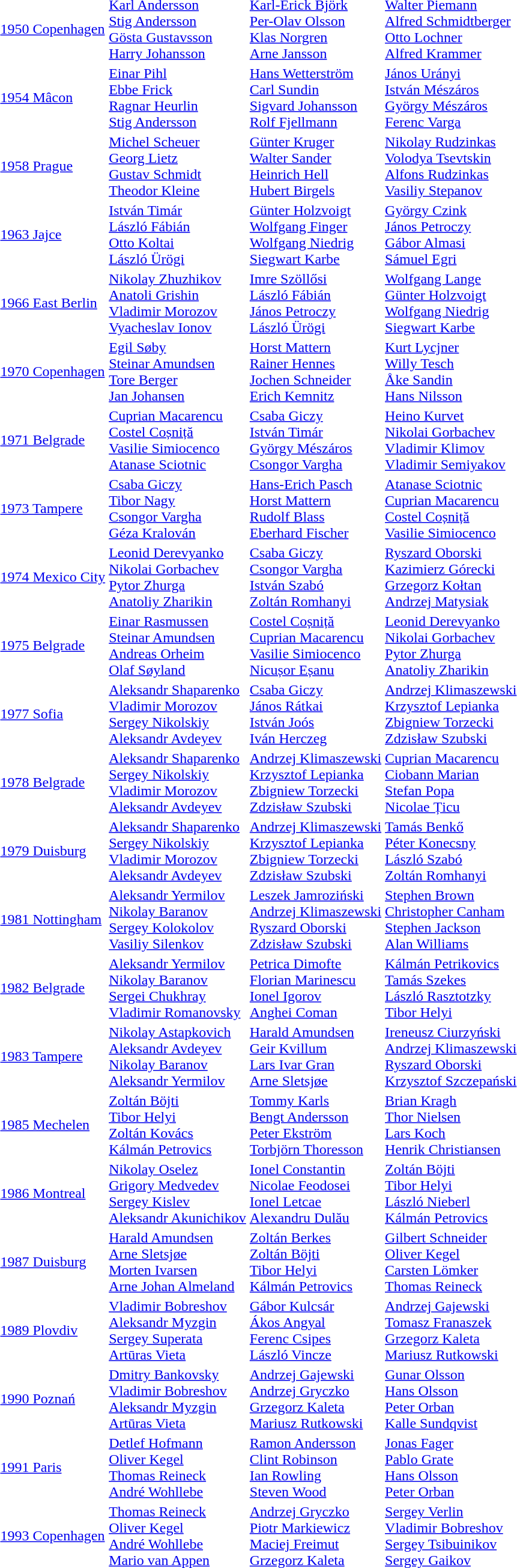<table>
<tr>
<td><a href='#'>1950 Copenhagen</a></td>
<td><a href='#'>Karl Andersson</a><br><a href='#'>Stig Andersson</a><br><a href='#'>Gösta Gustavsson</a><br><a href='#'>Harry Johansson</a><br></td>
<td><a href='#'>Karl-Erick Björk</a><br><a href='#'>Per-Olav Olsson</a><br><a href='#'>Klas Norgren</a><br><a href='#'>Arne Jansson</a><br></td>
<td><a href='#'>Walter Piemann</a><br><a href='#'>Alfred Schmidtberger</a><br><a href='#'>Otto Lochner</a><br><a href='#'>Alfred Krammer</a><br></td>
</tr>
<tr>
<td><a href='#'>1954 Mâcon</a></td>
<td><a href='#'>Einar Pihl</a><br><a href='#'>Ebbe Frick</a><br><a href='#'>Ragnar Heurlin</a><br><a href='#'>Stig Andersson</a><br></td>
<td><a href='#'>Hans Wetterström</a><br><a href='#'>Carl Sundin</a><br><a href='#'>Sigvard Johansson</a><br><a href='#'>Rolf Fjellmann</a><br></td>
<td><a href='#'>János Urányi</a><br><a href='#'>István Mészáros</a><br><a href='#'>György Mészáros</a><br><a href='#'>Ferenc Varga</a><br></td>
</tr>
<tr>
<td><a href='#'>1958 Prague</a></td>
<td><a href='#'>Michel Scheuer</a><br><a href='#'>Georg Lietz</a><br><a href='#'>Gustav Schmidt</a><br><a href='#'>Theodor Kleine</a><br></td>
<td><a href='#'>Günter Kruger</a><br><a href='#'>Walter Sander</a><br><a href='#'>Heinrich Hell</a><br><a href='#'>Hubert Birgels</a><br></td>
<td><a href='#'>Nikolay Rudzinkas</a><br><a href='#'>Volodya Tsevtskin</a><br><a href='#'>Alfons Rudzinkas</a><br><a href='#'>Vasiliy Stepanov</a><br></td>
</tr>
<tr>
<td><a href='#'>1963 Jajce</a></td>
<td><a href='#'>István Timár</a><br><a href='#'>László Fábián</a><br><a href='#'>Otto Koltai</a><br><a href='#'>László Ürögi</a><br></td>
<td><a href='#'>Günter Holzvoigt</a><br><a href='#'>Wolfgang Finger</a><br><a href='#'>Wolfgang Niedrig</a><br><a href='#'>Siegwart Karbe</a><br></td>
<td><a href='#'>György Czink</a><br><a href='#'>János Petroczy</a><br><a href='#'>Gábor Almasi</a><br><a href='#'>Sámuel Egri</a><br></td>
</tr>
<tr>
<td><a href='#'>1966 East Berlin</a></td>
<td><a href='#'>Nikolay Zhuzhikov</a><br><a href='#'>Anatoli Grishin</a><br><a href='#'>Vladimir Morozov</a><br><a href='#'>Vyacheslav Ionov</a><br></td>
<td><a href='#'>Imre Szöllősi</a><br><a href='#'>László Fábián</a><br><a href='#'>János Petroczy</a><br><a href='#'>László Ürögi</a><br></td>
<td><a href='#'>Wolfgang Lange</a><br><a href='#'>Günter Holzvoigt</a><br><a href='#'>Wolfgang Niedrig</a><br><a href='#'>Siegwart Karbe</a><br></td>
</tr>
<tr>
<td><a href='#'>1970 Copenhagen</a></td>
<td><a href='#'>Egil Søby</a><br><a href='#'>Steinar Amundsen</a><br><a href='#'>Tore Berger</a><br><a href='#'>Jan Johansen</a><br></td>
<td><a href='#'>Horst Mattern</a><br><a href='#'>Rainer Hennes</a><br><a href='#'>Jochen Schneider</a><br><a href='#'>Erich Kemnitz</a><br></td>
<td><a href='#'>Kurt Lycjner</a><br><a href='#'>Willy Tesch</a><br><a href='#'>Åke Sandin</a><br><a href='#'>Hans Nilsson</a><br></td>
</tr>
<tr>
<td><a href='#'>1971 Belgrade</a></td>
<td><a href='#'>Cuprian Macarencu</a><br><a href='#'>Costel Coșniță</a><br><a href='#'>Vasilie Simiocenco</a><br><a href='#'>Atanase Sciotnic</a><br></td>
<td><a href='#'>Csaba Giczy</a><br><a href='#'>István Timár</a><br><a href='#'>György Mészáros</a><br><a href='#'>Csongor Vargha</a><br></td>
<td><a href='#'>Heino Kurvet</a><br><a href='#'>Nikolai Gorbachev</a><br><a href='#'>Vladimir Klimov</a><br><a href='#'>Vladimir Semiyakov</a><br></td>
</tr>
<tr>
<td><a href='#'>1973 Tampere</a></td>
<td><a href='#'>Csaba Giczy</a><br><a href='#'>Tibor Nagy</a><br><a href='#'>Csongor Vargha</a><br><a href='#'>Géza Kralován</a><br></td>
<td><a href='#'>Hans-Erich Pasch</a><br><a href='#'>Horst Mattern</a><br><a href='#'>Rudolf Blass</a><br><a href='#'>Eberhard Fischer</a><br></td>
<td><a href='#'>Atanase Sciotnic</a><br><a href='#'>Cuprian Macarencu</a><br><a href='#'>Costel Coșniță</a><br><a href='#'>Vasilie Simiocenco</a><br></td>
</tr>
<tr>
<td><a href='#'>1974 Mexico City</a></td>
<td><a href='#'>Leonid Derevyanko</a><br><a href='#'>Nikolai Gorbachev</a><br><a href='#'>Pytor Zhurga</a><br><a href='#'>Anatoliy Zharikin</a><br></td>
<td><a href='#'>Csaba Giczy</a><br><a href='#'>Csongor Vargha</a><br><a href='#'>István Szabó</a><br><a href='#'>Zoltán Romhanyi</a><br></td>
<td><a href='#'>Ryszard Oborski</a><br><a href='#'>Kazimierz Górecki</a><br><a href='#'>Grzegorz Kołtan</a><br><a href='#'>Andrzej Matysiak</a><br></td>
</tr>
<tr>
<td><a href='#'>1975 Belgrade</a></td>
<td><a href='#'>Einar Rasmussen</a><br><a href='#'>Steinar Amundsen</a><br><a href='#'>Andreas Orheim</a><br><a href='#'>Olaf Søyland</a><br></td>
<td><a href='#'>Costel Coșniță</a><br><a href='#'>Cuprian Macarencu</a><br><a href='#'>Vasilie Simiocenco</a><br><a href='#'>Nicușor Eșanu</a><br></td>
<td><a href='#'>Leonid Derevyanko</a><br><a href='#'>Nikolai Gorbachev</a><br><a href='#'>Pytor Zhurga</a><br><a href='#'>Anatoliy Zharikin</a><br></td>
</tr>
<tr>
<td><a href='#'>1977 Sofia</a></td>
<td><a href='#'>Aleksandr Shaparenko</a><br><a href='#'>Vladimir Morozov</a><br><a href='#'>Sergey Nikolskiy</a><br><a href='#'>Aleksandr Avdeyev</a><br></td>
<td><a href='#'>Csaba Giczy</a><br><a href='#'>János Rátkai</a><br><a href='#'>István Joós</a><br><a href='#'>Iván Herczeg</a><br></td>
<td><a href='#'>Andrzej Klimaszewski</a><br><a href='#'>Krzysztof Lepianka</a><br><a href='#'>Zbigniew Torzecki</a><br><a href='#'>Zdzisław Szubski</a><br></td>
</tr>
<tr>
<td><a href='#'>1978 Belgrade</a></td>
<td><a href='#'>Aleksandr Shaparenko</a><br><a href='#'>Sergey Nikolskiy</a><br><a href='#'>Vladimir Morozov</a><br><a href='#'>Aleksandr Avdeyev</a><br></td>
<td><a href='#'>Andrzej Klimaszewski</a><br><a href='#'>Krzysztof Lepianka</a><br><a href='#'>Zbigniew Torzecki</a><br><a href='#'>Zdzisław Szubski</a><br></td>
<td><a href='#'>Cuprian Macarencu</a><br><a href='#'>Ciobann Marian</a><br><a href='#'>Stefan Popa</a><br><a href='#'>Nicolae Țicu</a><br></td>
</tr>
<tr>
<td><a href='#'>1979 Duisburg</a></td>
<td><a href='#'>Aleksandr Shaparenko</a><br><a href='#'>Sergey Nikolskiy</a><br><a href='#'>Vladimir Morozov</a><br><a href='#'>Aleksandr Avdeyev</a><br></td>
<td><a href='#'>Andrzej Klimaszewski</a><br><a href='#'>Krzysztof Lepianka</a><br><a href='#'>Zbigniew Torzecki</a><br><a href='#'>Zdzisław Szubski</a><br></td>
<td><a href='#'>Tamás Benkő</a><br><a href='#'>Péter Konecsny</a><br><a href='#'>László Szabó</a><br><a href='#'>Zoltán Romhanyi</a><br></td>
</tr>
<tr>
<td><a href='#'>1981 Nottingham</a></td>
<td><a href='#'>Aleksandr Yermilov</a><br><a href='#'>Nikolay Baranov</a><br><a href='#'>Sergey Kolokolov</a><br><a href='#'>Vasiliy Silenkov</a><br></td>
<td><a href='#'>Leszek Jamroziński</a><br><a href='#'>Andrzej Klimaszewski</a><br><a href='#'>Ryszard Oborski</a><br><a href='#'>Zdzisław Szubski</a><br></td>
<td><a href='#'>Stephen Brown</a><br><a href='#'>Christopher Canham</a><br><a href='#'>Stephen Jackson</a><br><a href='#'>Alan Williams</a><br></td>
</tr>
<tr>
<td><a href='#'>1982 Belgrade</a></td>
<td><a href='#'>Aleksandr Yermilov</a><br><a href='#'>Nikolay Baranov</a><br><a href='#'>Sergei Chukhray</a><br><a href='#'>Vladimir Romanovsky</a><br></td>
<td><a href='#'>Petrica Dimofte</a><br><a href='#'>Florian Marinescu</a><br><a href='#'>Ionel Igorov</a><br><a href='#'>Anghei Coman</a><br></td>
<td><a href='#'>Kálmán Petrikovics</a><br><a href='#'>Tamás Szekes</a><br><a href='#'>László Rasztotzky</a><br><a href='#'>Tibor Helyi</a><br></td>
</tr>
<tr>
<td><a href='#'>1983 Tampere</a></td>
<td><a href='#'>Nikolay Astapkovich</a><br><a href='#'>Aleksandr Avdeyev</a><br><a href='#'>Nikolay Baranov</a><br><a href='#'>Aleksandr Yermilov</a><br></td>
<td><a href='#'>Harald Amundsen</a><br><a href='#'>Geir Kvillum</a><br><a href='#'>Lars Ivar Gran</a><br><a href='#'>Arne Sletsjøe</a><br></td>
<td><a href='#'>Ireneusz Ciurzyński</a><br><a href='#'>Andrzej Klimaszewski</a><br><a href='#'>Ryszard Oborski</a><br><a href='#'>Krzysztof Szczepański</a><br></td>
</tr>
<tr>
<td><a href='#'>1985 Mechelen</a></td>
<td><a href='#'>Zoltán Böjti</a><br><a href='#'>Tibor Helyi</a><br><a href='#'>Zoltán Kovács</a><br><a href='#'>Kálmán Petrovics</a><br></td>
<td><a href='#'>Tommy Karls</a><br><a href='#'>Bengt Andersson</a><br><a href='#'>Peter Ekström</a><br><a href='#'>Torbjörn Thoresson</a><br></td>
<td><a href='#'>Brian Kragh</a><br><a href='#'>Thor Nielsen</a><br><a href='#'>Lars Koch</a><br><a href='#'>Henrik Christiansen</a><br></td>
</tr>
<tr>
<td><a href='#'>1986 Montreal</a></td>
<td><a href='#'>Nikolay Oselez</a><br><a href='#'>Grigory Medvedev</a><br><a href='#'>Sergey Kislev</a><br><a href='#'>Aleksandr Akunichikov</a><br></td>
<td><a href='#'>Ionel Constantin</a><br><a href='#'>Nicolae Feodosei</a><br><a href='#'>Ionel Letcae</a><br><a href='#'>Alexandru Dulău</a><br></td>
<td><a href='#'>Zoltán Böjti</a><br><a href='#'>Tibor Helyi</a><br><a href='#'>László Nieberl</a><br><a href='#'>Kálmán Petrovics</a><br></td>
</tr>
<tr>
<td><a href='#'>1987 Duisburg</a></td>
<td><a href='#'>Harald Amundsen</a><br><a href='#'>Arne Sletsjøe</a><br><a href='#'>Morten Ivarsen</a><br><a href='#'>Arne Johan Almeland</a><br></td>
<td><a href='#'>Zoltán Berkes</a><br><a href='#'>Zoltán Böjti</a><br><a href='#'>Tibor Helyi</a><br><a href='#'>Kálmán Petrovics</a><br></td>
<td><a href='#'>Gilbert Schneider</a><br><a href='#'>Oliver Kegel</a><br><a href='#'>Carsten Lömker</a><br><a href='#'>Thomas Reineck</a><br></td>
</tr>
<tr>
<td><a href='#'>1989 Plovdiv</a></td>
<td><a href='#'>Vladimir Bobreshov</a><br><a href='#'>Aleksandr Myzgin</a><br><a href='#'>Sergey Superata</a><br><a href='#'>Artūras Vieta</a><br></td>
<td><a href='#'>Gábor Kulcsár</a><br><a href='#'>Ákos Angyal</a><br><a href='#'>Ferenc Csipes</a><br><a href='#'>László Vincze</a><br></td>
<td><a href='#'>Andrzej Gajewski</a><br><a href='#'>Tomasz Franaszek</a><br><a href='#'>Grzegorz Kaleta</a><br><a href='#'>Mariusz Rutkowski</a><br></td>
</tr>
<tr>
<td><a href='#'>1990 Poznań</a></td>
<td><a href='#'>Dmitry Bankovsky</a><br><a href='#'>Vladimir Bobreshov</a><br><a href='#'>Aleksandr Myzgin</a><br><a href='#'>Artūras Vieta</a><br></td>
<td><a href='#'>Andrzej Gajewski</a><br><a href='#'>Andrzej Gryczko</a><br><a href='#'>Grzegorz Kaleta</a><br><a href='#'>Mariusz Rutkowski</a><br></td>
<td><a href='#'>Gunar Olsson</a><br><a href='#'>Hans Olsson</a><br><a href='#'>Peter Orban</a><br><a href='#'>Kalle Sundqvist</a><br></td>
</tr>
<tr>
<td><a href='#'>1991 Paris</a></td>
<td><a href='#'>Detlef Hofmann</a><br><a href='#'>Oliver Kegel</a><br><a href='#'>Thomas Reineck</a><br><a href='#'>André Wohllebe</a><br></td>
<td><a href='#'>Ramon Andersson</a><br><a href='#'>Clint Robinson</a><br><a href='#'>Ian Rowling</a><br><a href='#'>Steven Wood</a><br></td>
<td><a href='#'>Jonas Fager</a><br><a href='#'>Pablo Grate</a><br><a href='#'>Hans Olsson</a><br><a href='#'>Peter Orban</a><br></td>
</tr>
<tr>
<td><a href='#'>1993 Copenhagen</a></td>
<td><a href='#'>Thomas Reineck</a><br><a href='#'>Oliver Kegel</a><br><a href='#'>André Wohllebe</a><br><a href='#'>Mario van Appen</a><br></td>
<td><a href='#'>Andrzej Gryczko</a><br><a href='#'>Piotr Markiewicz</a><br><a href='#'>Maciej Freimut</a><br><a href='#'>Grzegorz Kaleta</a><br></td>
<td><a href='#'>Sergey Verlin</a><br><a href='#'>Vladimir Bobreshov</a><br><a href='#'>Sergey Tsibuinikov</a><br><a href='#'>Sergey Gaikov</a><br></td>
</tr>
</table>
